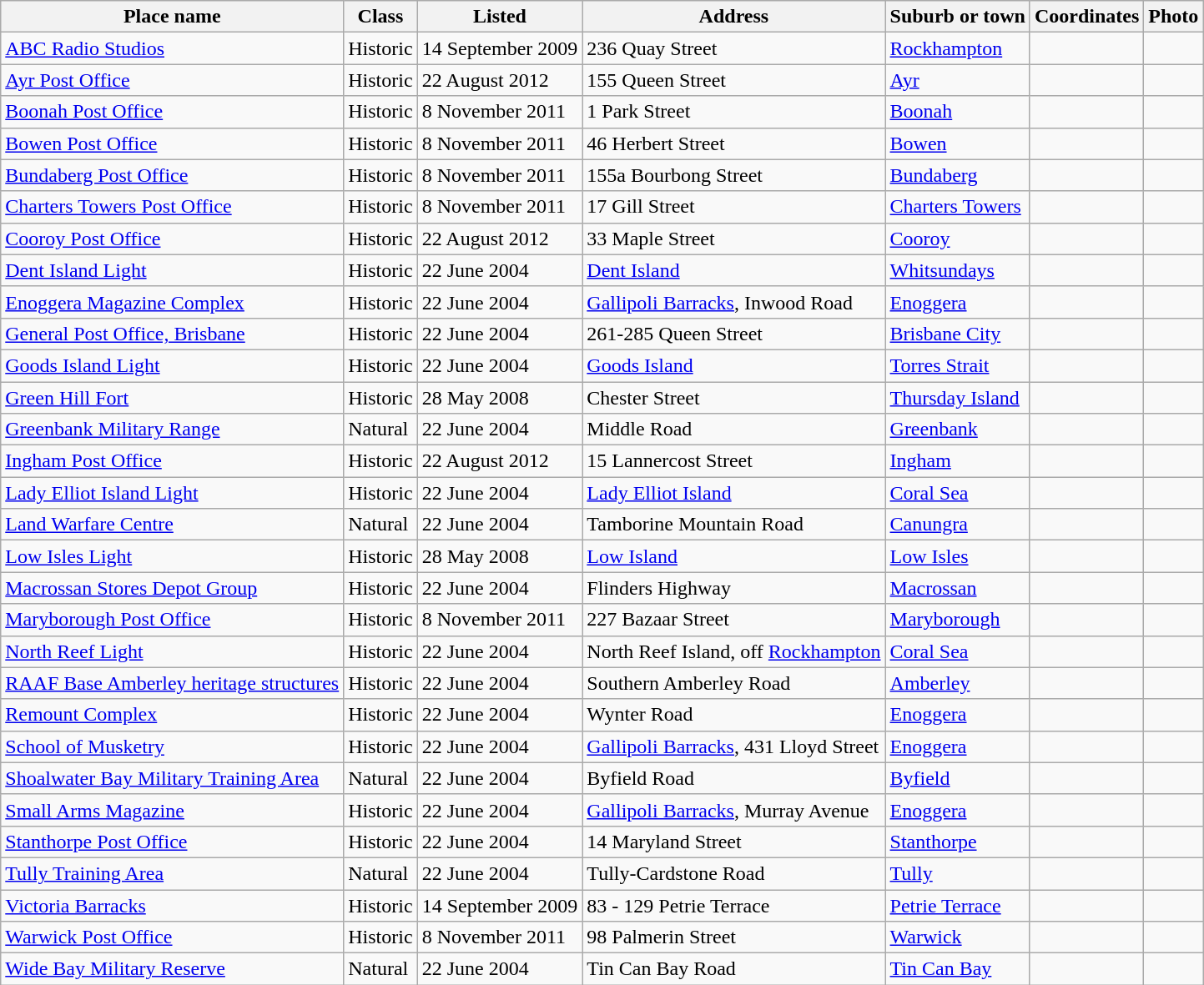<table class="wikitable sortable">
<tr>
<th>Place name</th>
<th>Class</th>
<th>Listed</th>
<th>Address</th>
<th>Suburb or town</th>
<th>Coordinates</th>
<th class="unsortable">Photo</th>
</tr>
<tr>
<td><a href='#'>ABC Radio Studios</a></td>
<td>Historic</td>
<td>14 September 2009</td>
<td>236 Quay Street</td>
<td><a href='#'>Rockhampton</a></td>
<td></td>
<td></td>
</tr>
<tr>
<td><a href='#'>Ayr Post Office</a></td>
<td>Historic</td>
<td>22 August 2012</td>
<td>155 Queen Street</td>
<td><a href='#'>Ayr</a></td>
<td></td>
<td></td>
</tr>
<tr>
<td><a href='#'>Boonah Post Office</a></td>
<td>Historic</td>
<td>8 November 2011</td>
<td>1 Park Street</td>
<td><a href='#'>Boonah</a></td>
<td></td>
<td></td>
</tr>
<tr>
<td><a href='#'>Bowen Post Office</a></td>
<td>Historic</td>
<td>8 November 2011</td>
<td>46 Herbert Street</td>
<td><a href='#'>Bowen</a></td>
<td></td>
<td></td>
</tr>
<tr>
<td><a href='#'>Bundaberg Post Office</a></td>
<td>Historic</td>
<td>8 November 2011</td>
<td>155a Bourbong Street</td>
<td><a href='#'>Bundaberg</a></td>
<td></td>
<td></td>
</tr>
<tr>
<td><a href='#'>Charters Towers Post Office</a></td>
<td>Historic</td>
<td>8 November 2011</td>
<td>17 Gill Street</td>
<td><a href='#'>Charters Towers</a></td>
<td></td>
<td></td>
</tr>
<tr>
<td><a href='#'>Cooroy Post Office</a></td>
<td>Historic</td>
<td>22 August 2012</td>
<td>33 Maple Street</td>
<td><a href='#'>Cooroy</a></td>
<td></td>
<td></td>
</tr>
<tr>
<td><a href='#'>Dent Island Light</a></td>
<td>Historic</td>
<td>22 June 2004</td>
<td><a href='#'>Dent Island</a></td>
<td><a href='#'>Whitsundays</a></td>
<td></td>
<td></td>
</tr>
<tr>
<td><a href='#'>Enoggera Magazine Complex</a></td>
<td>Historic</td>
<td>22 June 2004</td>
<td><a href='#'>Gallipoli Barracks</a>, Inwood Road</td>
<td><a href='#'>Enoggera</a></td>
<td></td>
<td></td>
</tr>
<tr>
<td><a href='#'>General Post Office, Brisbane</a></td>
<td>Historic</td>
<td>22 June 2004</td>
<td>261-285 Queen Street</td>
<td><a href='#'>Brisbane City</a></td>
<td></td>
<td></td>
</tr>
<tr>
<td><a href='#'>Goods Island Light</a></td>
<td>Historic</td>
<td>22 June 2004</td>
<td><a href='#'>Goods Island</a></td>
<td><a href='#'>Torres Strait</a></td>
<td></td>
<td></td>
</tr>
<tr>
<td><a href='#'>Green Hill Fort</a></td>
<td>Historic</td>
<td>28 May 2008</td>
<td>Chester Street</td>
<td><a href='#'>Thursday Island</a></td>
<td></td>
<td></td>
</tr>
<tr>
<td><a href='#'>Greenbank Military Range</a></td>
<td>Natural</td>
<td>22 June 2004</td>
<td>Middle Road</td>
<td><a href='#'>Greenbank</a></td>
<td></td>
<td></td>
</tr>
<tr>
<td><a href='#'>Ingham Post Office</a></td>
<td>Historic</td>
<td>22 August 2012</td>
<td>15 Lannercost Street</td>
<td><a href='#'>Ingham</a></td>
<td></td>
<td></td>
</tr>
<tr>
<td><a href='#'>Lady Elliot Island Light</a></td>
<td>Historic</td>
<td>22 June 2004</td>
<td><a href='#'>Lady Elliot Island</a></td>
<td><a href='#'>Coral Sea</a></td>
<td></td>
<td></td>
</tr>
<tr>
<td><a href='#'>Land Warfare Centre</a></td>
<td>Natural</td>
<td>22 June 2004</td>
<td>Tamborine Mountain Road</td>
<td><a href='#'>Canungra</a></td>
<td></td>
<td></td>
</tr>
<tr>
<td><a href='#'>Low Isles Light</a></td>
<td>Historic</td>
<td>28 May 2008</td>
<td><a href='#'>Low Island</a></td>
<td><a href='#'>Low Isles</a></td>
<td></td>
<td></td>
</tr>
<tr>
<td><a href='#'>Macrossan Stores Depot Group</a></td>
<td>Historic</td>
<td>22 June 2004</td>
<td>Flinders Highway</td>
<td><a href='#'>Macrossan</a></td>
<td></td>
<td></td>
</tr>
<tr>
<td><a href='#'>Maryborough Post Office</a></td>
<td>Historic</td>
<td>8 November 2011</td>
<td>227 Bazaar Street</td>
<td><a href='#'>Maryborough</a></td>
<td></td>
<td></td>
</tr>
<tr>
<td><a href='#'>North Reef Light</a></td>
<td>Historic</td>
<td>22 June 2004</td>
<td>North Reef Island, off <a href='#'>Rockhampton</a></td>
<td><a href='#'>Coral Sea</a></td>
<td></td>
<td></td>
</tr>
<tr>
<td><a href='#'>RAAF Base Amberley heritage structures</a></td>
<td>Historic</td>
<td>22 June 2004</td>
<td>Southern Amberley Road</td>
<td><a href='#'>Amberley</a></td>
<td></td>
<td></td>
</tr>
<tr>
<td><a href='#'>Remount Complex</a></td>
<td>Historic</td>
<td>22 June 2004</td>
<td>Wynter Road</td>
<td><a href='#'>Enoggera</a></td>
<td></td>
<td></td>
</tr>
<tr>
<td><a href='#'>School of Musketry</a></td>
<td>Historic</td>
<td>22 June 2004</td>
<td><a href='#'>Gallipoli Barracks</a>, 431 Lloyd Street</td>
<td><a href='#'>Enoggera</a></td>
<td></td>
<td></td>
</tr>
<tr>
<td><a href='#'>Shoalwater Bay Military Training Area</a></td>
<td>Natural</td>
<td>22 June 2004</td>
<td>Byfield Road</td>
<td><a href='#'>Byfield</a></td>
<td></td>
<td></td>
</tr>
<tr>
<td><a href='#'>Small Arms Magazine</a></td>
<td>Historic</td>
<td>22 June 2004</td>
<td><a href='#'>Gallipoli Barracks</a>, Murray Avenue</td>
<td><a href='#'>Enoggera</a></td>
<td></td>
<td></td>
</tr>
<tr>
<td><a href='#'>Stanthorpe Post Office</a></td>
<td>Historic</td>
<td>22 June 2004</td>
<td>14 Maryland Street</td>
<td><a href='#'>Stanthorpe</a></td>
<td></td>
<td></td>
</tr>
<tr>
<td><a href='#'>Tully Training Area</a></td>
<td>Natural</td>
<td>22 June 2004</td>
<td>Tully-Cardstone Road</td>
<td><a href='#'>Tully</a></td>
<td></td>
<td></td>
</tr>
<tr>
<td><a href='#'>Victoria Barracks</a></td>
<td>Historic</td>
<td>14 September 2009</td>
<td>83 - 129 Petrie Terrace</td>
<td><a href='#'>Petrie Terrace</a></td>
<td></td>
<td></td>
</tr>
<tr>
<td><a href='#'>Warwick Post Office</a></td>
<td>Historic</td>
<td>8 November 2011</td>
<td>98 Palmerin Street</td>
<td><a href='#'>Warwick</a></td>
<td></td>
<td></td>
</tr>
<tr>
<td><a href='#'>Wide Bay Military Reserve</a></td>
<td>Natural</td>
<td>22 June 2004</td>
<td>Tin Can Bay Road</td>
<td><a href='#'>Tin Can Bay</a></td>
<td></td>
<td></td>
</tr>
</table>
